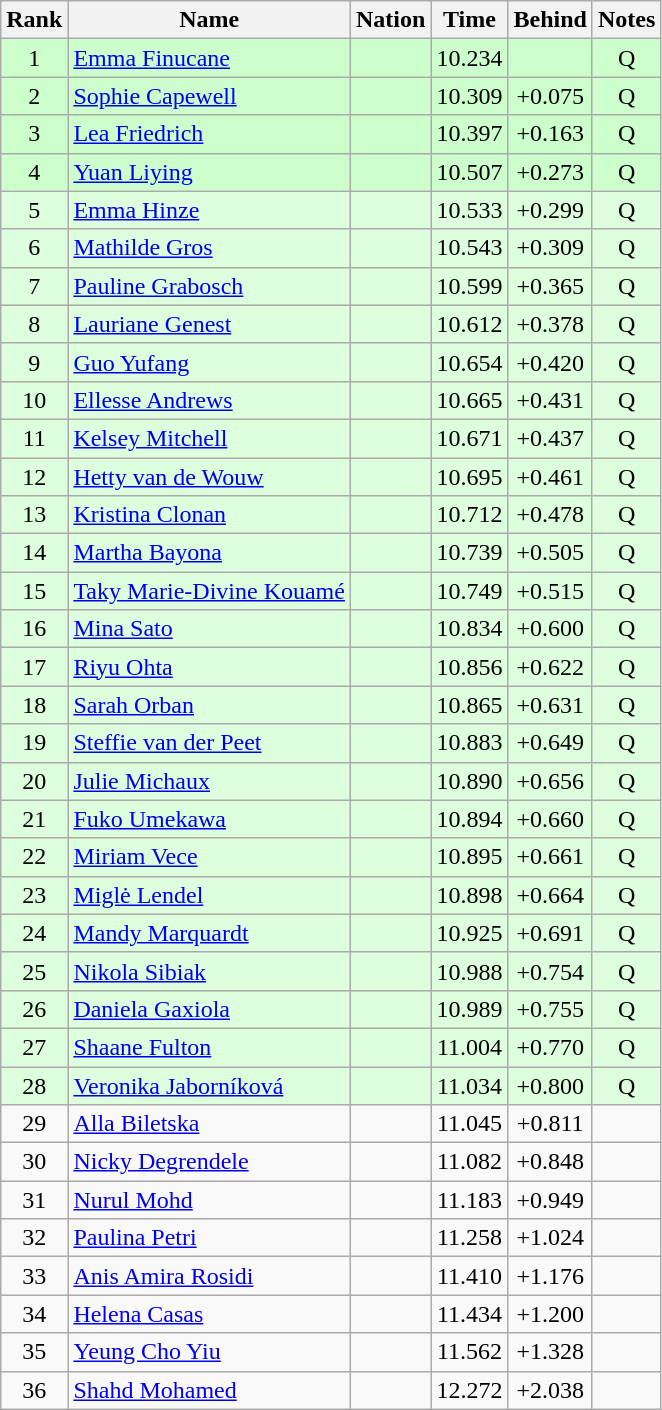<table class="wikitable sortable" style="text-align:center">
<tr>
<th>Rank</th>
<th>Name</th>
<th>Nation</th>
<th>Time</th>
<th>Behind</th>
<th>Notes</th>
</tr>
<tr bgcolor=ccffcc>
<td>1</td>
<td align=left><a href='#'>Emma Finucane</a></td>
<td align=left></td>
<td>10.234</td>
<td></td>
<td>Q</td>
</tr>
<tr bgcolor=ccffcc>
<td>2</td>
<td align=left><a href='#'>Sophie Capewell</a></td>
<td align=left></td>
<td>10.309</td>
<td>+0.075</td>
<td>Q</td>
</tr>
<tr bgcolor=ccffcc>
<td>3</td>
<td align=left><a href='#'>Lea Friedrich</a></td>
<td align=left></td>
<td>10.397</td>
<td>+0.163</td>
<td>Q</td>
</tr>
<tr bgcolor=ccffcc>
<td>4</td>
<td align=left><a href='#'>Yuan Liying</a></td>
<td align=left></td>
<td>10.507</td>
<td>+0.273</td>
<td>Q</td>
</tr>
<tr bgcolor=ddffdd>
<td>5</td>
<td align=left><a href='#'>Emma Hinze</a></td>
<td align=left></td>
<td>10.533</td>
<td>+0.299</td>
<td>Q</td>
</tr>
<tr bgcolor=ddffdd>
<td>6</td>
<td align=left><a href='#'>Mathilde Gros</a></td>
<td align=left></td>
<td>10.543</td>
<td>+0.309</td>
<td>Q</td>
</tr>
<tr bgcolor=ddffdd>
<td>7</td>
<td align=left><a href='#'>Pauline Grabosch</a></td>
<td align=left></td>
<td>10.599</td>
<td>+0.365</td>
<td>Q</td>
</tr>
<tr bgcolor=ddffdd>
<td>8</td>
<td align=left><a href='#'>Lauriane Genest</a></td>
<td align=left></td>
<td>10.612</td>
<td>+0.378</td>
<td>Q</td>
</tr>
<tr bgcolor=ddffdd>
<td>9</td>
<td align=left><a href='#'>Guo Yufang</a></td>
<td align=left></td>
<td>10.654</td>
<td>+0.420</td>
<td>Q</td>
</tr>
<tr bgcolor=ddffdd>
<td>10</td>
<td align=left><a href='#'>Ellesse Andrews</a></td>
<td align=left></td>
<td>10.665</td>
<td>+0.431</td>
<td>Q</td>
</tr>
<tr bgcolor=ddffdd>
<td>11</td>
<td align=left><a href='#'>Kelsey Mitchell</a></td>
<td align=left></td>
<td>10.671</td>
<td>+0.437</td>
<td>Q</td>
</tr>
<tr bgcolor=ddffdd>
<td>12</td>
<td align=left><a href='#'>Hetty van de Wouw</a></td>
<td align=left></td>
<td>10.695</td>
<td>+0.461</td>
<td>Q</td>
</tr>
<tr bgcolor=ddffdd>
<td>13</td>
<td align=left><a href='#'>Kristina Clonan</a></td>
<td align=left></td>
<td>10.712</td>
<td>+0.478</td>
<td>Q</td>
</tr>
<tr bgcolor=ddffdd>
<td>14</td>
<td align=left><a href='#'>Martha Bayona</a></td>
<td align=left></td>
<td>10.739</td>
<td>+0.505</td>
<td>Q</td>
</tr>
<tr bgcolor=ddffdd>
<td>15</td>
<td align=left><a href='#'>Taky Marie-Divine Kouamé</a></td>
<td align=left></td>
<td>10.749</td>
<td>+0.515</td>
<td>Q</td>
</tr>
<tr bgcolor=ddffdd>
<td>16</td>
<td align=left><a href='#'>Mina Sato</a></td>
<td align=left></td>
<td>10.834</td>
<td>+0.600</td>
<td>Q</td>
</tr>
<tr bgcolor=ddffdd>
<td>17</td>
<td align=left><a href='#'>Riyu Ohta</a></td>
<td align=left></td>
<td>10.856</td>
<td>+0.622</td>
<td>Q</td>
</tr>
<tr bgcolor=ddffdd>
<td>18</td>
<td align=left><a href='#'>Sarah Orban</a></td>
<td align=left></td>
<td>10.865</td>
<td>+0.631</td>
<td>Q</td>
</tr>
<tr bgcolor=ddffdd>
<td>19</td>
<td align=left><a href='#'>Steffie van der Peet</a></td>
<td align=left></td>
<td>10.883</td>
<td>+0.649</td>
<td>Q</td>
</tr>
<tr bgcolor=ddffdd>
<td>20</td>
<td align=left><a href='#'>Julie Michaux</a></td>
<td align=left></td>
<td>10.890</td>
<td>+0.656</td>
<td>Q</td>
</tr>
<tr bgcolor=ddffdd>
<td>21</td>
<td align=left><a href='#'>Fuko Umekawa</a></td>
<td align=left></td>
<td>10.894</td>
<td>+0.660</td>
<td>Q</td>
</tr>
<tr bgcolor=ddffdd>
<td>22</td>
<td align=left><a href='#'>Miriam Vece</a></td>
<td align=left></td>
<td>10.895</td>
<td>+0.661</td>
<td>Q</td>
</tr>
<tr bgcolor=ddffdd>
<td>23</td>
<td align=left><a href='#'>Miglė Lendel</a></td>
<td align=left></td>
<td>10.898</td>
<td>+0.664</td>
<td>Q</td>
</tr>
<tr bgcolor=ddffdd>
<td>24</td>
<td align=left><a href='#'>Mandy Marquardt</a></td>
<td align=left></td>
<td>10.925</td>
<td>+0.691</td>
<td>Q</td>
</tr>
<tr bgcolor=ddffdd>
<td>25</td>
<td align=left><a href='#'>Nikola Sibiak</a></td>
<td align=left></td>
<td>10.988</td>
<td>+0.754</td>
<td>Q</td>
</tr>
<tr bgcolor=ddffdd>
<td>26</td>
<td align=left><a href='#'>Daniela Gaxiola</a></td>
<td align=left></td>
<td>10.989</td>
<td>+0.755</td>
<td>Q</td>
</tr>
<tr bgcolor=ddffdd>
<td>27</td>
<td align=left><a href='#'>Shaane Fulton</a></td>
<td align=left></td>
<td>11.004</td>
<td>+0.770</td>
<td>Q</td>
</tr>
<tr bgcolor=ddffdd>
<td>28</td>
<td align=left><a href='#'>Veronika Jaborníková</a></td>
<td align=left></td>
<td>11.034</td>
<td>+0.800</td>
<td>Q</td>
</tr>
<tr>
<td>29</td>
<td align=left><a href='#'>Alla Biletska</a></td>
<td align=left></td>
<td>11.045</td>
<td>+0.811</td>
<td></td>
</tr>
<tr>
<td>30</td>
<td align=left><a href='#'>Nicky Degrendele</a></td>
<td align=left></td>
<td>11.082</td>
<td>+0.848</td>
<td></td>
</tr>
<tr>
<td>31</td>
<td align=left><a href='#'>Nurul Mohd</a></td>
<td align=left></td>
<td>11.183</td>
<td>+0.949</td>
<td></td>
</tr>
<tr>
<td>32</td>
<td align=left><a href='#'>Paulina Petri</a></td>
<td align=left></td>
<td>11.258</td>
<td>+1.024</td>
<td></td>
</tr>
<tr>
<td>33</td>
<td align=left><a href='#'>Anis Amira Rosidi</a></td>
<td align=left></td>
<td>11.410</td>
<td>+1.176</td>
<td></td>
</tr>
<tr>
<td>34</td>
<td align=left><a href='#'>Helena Casas</a></td>
<td align=left></td>
<td>11.434</td>
<td>+1.200</td>
<td></td>
</tr>
<tr>
<td>35</td>
<td align=left><a href='#'>Yeung Cho Yiu</a></td>
<td align=left></td>
<td>11.562</td>
<td>+1.328</td>
<td></td>
</tr>
<tr>
<td>36</td>
<td align=left><a href='#'>Shahd Mohamed</a></td>
<td align=left></td>
<td>12.272</td>
<td>+2.038</td>
<td></td>
</tr>
</table>
